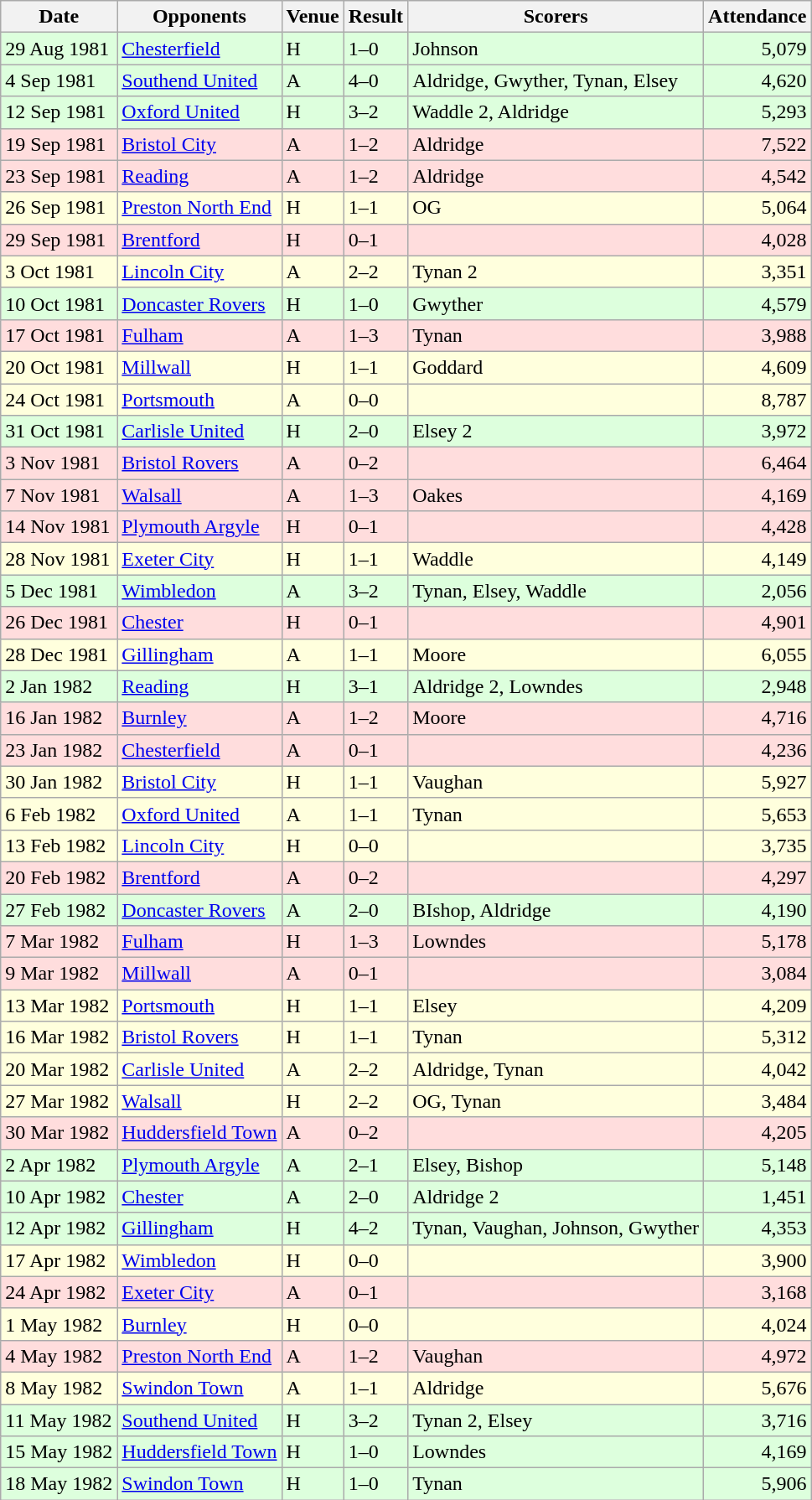<table class="wikitable sortable">
<tr>
<th>Date</th>
<th>Opponents</th>
<th>Venue</th>
<th>Result</th>
<th>Scorers</th>
<th>Attendance</th>
</tr>
<tr bgcolor="#ddffdd">
<td>29 Aug 1981</td>
<td><a href='#'>Chesterfield</a></td>
<td>H</td>
<td>1–0</td>
<td>Johnson</td>
<td align="right">5,079</td>
</tr>
<tr bgcolor="#ddffdd">
<td>4 Sep 1981</td>
<td><a href='#'>Southend United</a></td>
<td>A</td>
<td>4–0</td>
<td>Aldridge, Gwyther, Tynan, Elsey</td>
<td align="right">4,620</td>
</tr>
<tr bgcolor="#ddffdd">
<td>12 Sep 1981</td>
<td><a href='#'>Oxford United</a></td>
<td>H</td>
<td>3–2</td>
<td>Waddle 2, Aldridge</td>
<td align="right">5,293</td>
</tr>
<tr bgcolor="#ffdddd">
<td>19 Sep 1981</td>
<td><a href='#'>Bristol City</a></td>
<td>A</td>
<td>1–2</td>
<td>Aldridge</td>
<td align="right">7,522</td>
</tr>
<tr bgcolor="#ffdddd">
<td>23 Sep 1981</td>
<td><a href='#'>Reading</a></td>
<td>A</td>
<td>1–2</td>
<td>Aldridge</td>
<td align="right">4,542</td>
</tr>
<tr bgcolor="#ffffdd">
<td>26 Sep 1981</td>
<td><a href='#'>Preston North End</a></td>
<td>H</td>
<td>1–1</td>
<td>OG</td>
<td align="right">5,064</td>
</tr>
<tr bgcolor="#ffdddd">
<td>29 Sep 1981</td>
<td><a href='#'>Brentford</a></td>
<td>H</td>
<td>0–1</td>
<td></td>
<td align="right">4,028</td>
</tr>
<tr bgcolor="#ffffdd">
<td>3 Oct 1981</td>
<td><a href='#'>Lincoln City</a></td>
<td>A</td>
<td>2–2</td>
<td>Tynan 2</td>
<td align="right">3,351</td>
</tr>
<tr bgcolor="#ddffdd">
<td>10 Oct 1981</td>
<td><a href='#'>Doncaster Rovers</a></td>
<td>H</td>
<td>1–0</td>
<td>Gwyther</td>
<td align="right">4,579</td>
</tr>
<tr bgcolor="#ffdddd">
<td>17 Oct 1981</td>
<td><a href='#'>Fulham</a></td>
<td>A</td>
<td>1–3</td>
<td>Tynan</td>
<td align="right">3,988</td>
</tr>
<tr bgcolor="#ffffdd">
<td>20 Oct 1981</td>
<td><a href='#'>Millwall</a></td>
<td>H</td>
<td>1–1</td>
<td>Goddard</td>
<td align="right">4,609</td>
</tr>
<tr bgcolor="#ffffdd">
<td>24 Oct 1981</td>
<td><a href='#'>Portsmouth</a></td>
<td>A</td>
<td>0–0</td>
<td></td>
<td align="right">8,787</td>
</tr>
<tr bgcolor="#ddffdd">
<td>31 Oct 1981</td>
<td><a href='#'>Carlisle United</a></td>
<td>H</td>
<td>2–0</td>
<td>Elsey 2</td>
<td align="right">3,972</td>
</tr>
<tr bgcolor="#ffdddd">
<td>3 Nov 1981</td>
<td><a href='#'>Bristol Rovers</a></td>
<td>A</td>
<td>0–2</td>
<td></td>
<td align="right">6,464</td>
</tr>
<tr bgcolor="#ffdddd">
<td>7 Nov 1981</td>
<td><a href='#'>Walsall</a></td>
<td>A</td>
<td>1–3</td>
<td>Oakes</td>
<td align="right">4,169</td>
</tr>
<tr bgcolor="#ffdddd">
<td>14 Nov 1981</td>
<td><a href='#'>Plymouth Argyle</a></td>
<td>H</td>
<td>0–1</td>
<td></td>
<td align="right">4,428</td>
</tr>
<tr bgcolor="#ffffdd">
<td>28 Nov 1981</td>
<td><a href='#'>Exeter City</a></td>
<td>H</td>
<td>1–1</td>
<td>Waddle</td>
<td align="right">4,149</td>
</tr>
<tr bgcolor="#ddffdd">
<td>5 Dec 1981</td>
<td><a href='#'>Wimbledon</a></td>
<td>A</td>
<td>3–2</td>
<td>Tynan, Elsey, Waddle</td>
<td align="right">2,056</td>
</tr>
<tr bgcolor="#ffdddd">
<td>26 Dec 1981</td>
<td><a href='#'>Chester</a></td>
<td>H</td>
<td>0–1</td>
<td></td>
<td align="right">4,901</td>
</tr>
<tr bgcolor="#ffffdd">
<td>28 Dec 1981</td>
<td><a href='#'>Gillingham</a></td>
<td>A</td>
<td>1–1</td>
<td>Moore</td>
<td align="right">6,055</td>
</tr>
<tr bgcolor="#ddffdd">
<td>2 Jan 1982</td>
<td><a href='#'>Reading</a></td>
<td>H</td>
<td>3–1</td>
<td>Aldridge 2, Lowndes</td>
<td align="right">2,948</td>
</tr>
<tr bgcolor="#ffdddd">
<td>16 Jan 1982</td>
<td><a href='#'>Burnley</a></td>
<td>A</td>
<td>1–2</td>
<td>Moore</td>
<td align="right">4,716</td>
</tr>
<tr bgcolor="#ffdddd">
<td>23 Jan 1982</td>
<td><a href='#'>Chesterfield</a></td>
<td>A</td>
<td>0–1</td>
<td></td>
<td align="right">4,236</td>
</tr>
<tr bgcolor="#ffffdd">
<td>30 Jan 1982</td>
<td><a href='#'>Bristol City</a></td>
<td>H</td>
<td>1–1</td>
<td>Vaughan</td>
<td align="right">5,927</td>
</tr>
<tr bgcolor="#ffffdd">
<td>6 Feb 1982</td>
<td><a href='#'>Oxford United</a></td>
<td>A</td>
<td>1–1</td>
<td>Tynan</td>
<td align="right">5,653</td>
</tr>
<tr bgcolor="#ffffdd">
<td>13 Feb 1982</td>
<td><a href='#'>Lincoln City</a></td>
<td>H</td>
<td>0–0</td>
<td></td>
<td align="right">3,735</td>
</tr>
<tr bgcolor="#ffdddd">
<td>20 Feb 1982</td>
<td><a href='#'>Brentford</a></td>
<td>A</td>
<td>0–2</td>
<td></td>
<td align="right">4,297</td>
</tr>
<tr bgcolor="#ddffdd">
<td>27 Feb 1982</td>
<td><a href='#'>Doncaster Rovers</a></td>
<td>A</td>
<td>2–0</td>
<td>BIshop, Aldridge</td>
<td align="right">4,190</td>
</tr>
<tr bgcolor="#ffdddd">
<td>7 Mar 1982</td>
<td><a href='#'>Fulham</a></td>
<td>H</td>
<td>1–3</td>
<td>Lowndes</td>
<td align="right">5,178</td>
</tr>
<tr bgcolor="#ffdddd">
<td>9 Mar 1982</td>
<td><a href='#'>Millwall</a></td>
<td>A</td>
<td>0–1</td>
<td></td>
<td align="right">3,084</td>
</tr>
<tr bgcolor="#ffffdd">
<td>13 Mar 1982</td>
<td><a href='#'>Portsmouth</a></td>
<td>H</td>
<td>1–1</td>
<td>Elsey</td>
<td align="right">4,209</td>
</tr>
<tr bgcolor="#ffffdd">
<td>16 Mar 1982</td>
<td><a href='#'>Bristol Rovers</a></td>
<td>H</td>
<td>1–1</td>
<td>Tynan</td>
<td align="right">5,312</td>
</tr>
<tr bgcolor="#ffffdd">
<td>20 Mar 1982</td>
<td><a href='#'>Carlisle United</a></td>
<td>A</td>
<td>2–2</td>
<td>Aldridge, Tynan</td>
<td align="right">4,042</td>
</tr>
<tr bgcolor="#ffffdd">
<td>27 Mar 1982</td>
<td><a href='#'>Walsall</a></td>
<td>H</td>
<td>2–2</td>
<td>OG, Tynan</td>
<td align="right">3,484</td>
</tr>
<tr bgcolor="#ffdddd">
<td>30 Mar 1982</td>
<td><a href='#'>Huddersfield Town</a></td>
<td>A</td>
<td>0–2</td>
<td></td>
<td align="right">4,205</td>
</tr>
<tr bgcolor="#ddffdd">
<td>2 Apr 1982</td>
<td><a href='#'>Plymouth Argyle</a></td>
<td>A</td>
<td>2–1</td>
<td>Elsey, Bishop</td>
<td align="right">5,148</td>
</tr>
<tr bgcolor="#ddffdd">
<td>10 Apr 1982</td>
<td><a href='#'>Chester</a></td>
<td>A</td>
<td>2–0</td>
<td>Aldridge 2</td>
<td align="right">1,451</td>
</tr>
<tr bgcolor="#ddffdd">
<td>12 Apr 1982</td>
<td><a href='#'>Gillingham</a></td>
<td>H</td>
<td>4–2</td>
<td>Tynan, Vaughan, Johnson, Gwyther</td>
<td align="right">4,353</td>
</tr>
<tr bgcolor="#ffffdd">
<td>17 Apr 1982</td>
<td><a href='#'>Wimbledon</a></td>
<td>H</td>
<td>0–0</td>
<td></td>
<td align="right">3,900</td>
</tr>
<tr bgcolor="#ffdddd">
<td>24 Apr 1982</td>
<td><a href='#'>Exeter City</a></td>
<td>A</td>
<td>0–1</td>
<td></td>
<td align="right">3,168</td>
</tr>
<tr bgcolor="#ffffdd">
<td>1 May 1982</td>
<td><a href='#'>Burnley</a></td>
<td>H</td>
<td>0–0</td>
<td></td>
<td align="right">4,024</td>
</tr>
<tr bgcolor="#ffdddd">
<td>4 May 1982</td>
<td><a href='#'>Preston North End</a></td>
<td>A</td>
<td>1–2</td>
<td>Vaughan</td>
<td align="right">4,972</td>
</tr>
<tr bgcolor="#ffffdd">
<td>8 May 1982</td>
<td><a href='#'>Swindon Town</a></td>
<td>A</td>
<td>1–1</td>
<td>Aldridge</td>
<td align="right">5,676</td>
</tr>
<tr bgcolor="#ddffdd">
<td>11 May 1982</td>
<td><a href='#'>Southend United</a></td>
<td>H</td>
<td>3–2</td>
<td>Tynan 2, Elsey</td>
<td align="right">3,716</td>
</tr>
<tr bgcolor="#ddffdd">
<td>15 May 1982</td>
<td><a href='#'>Huddersfield Town</a></td>
<td>H</td>
<td>1–0</td>
<td>Lowndes</td>
<td align="right">4,169</td>
</tr>
<tr bgcolor="#ddffdd">
<td>18 May 1982</td>
<td><a href='#'>Swindon Town</a></td>
<td>H</td>
<td>1–0</td>
<td>Tynan</td>
<td align="right">5,906</td>
</tr>
</table>
